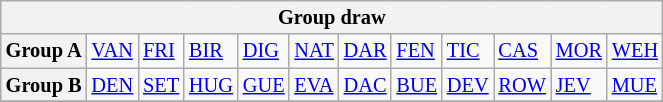<table class="wikitable" style="text-align:center; font-size:85%">
<tr>
<th colspan="12">Group draw</th>
</tr>
<tr>
<th>Group A</th>
<td align="left"> <a href='#'>VAN</a></td>
<td align="left"> <a href='#'>FRI</a></td>
<td align="left"> <a href='#'>BIR</a></td>
<td align="left"> <a href='#'>DIG</a></td>
<td align="left"> <a href='#'>NAT</a></td>
<td align="left"> <a href='#'>DAR</a></td>
<td align="left"> <a href='#'>FEN</a></td>
<td align="left"> <a href='#'>TIC</a></td>
<td align="left"> <a href='#'>CAS</a></td>
<td align="left"> <a href='#'>MOR</a></td>
<td align="left"> <a href='#'>WEH</a></td>
</tr>
<tr>
<th>Group B</th>
<td align="left"> <a href='#'>DEN</a></td>
<td align="left"> <a href='#'>SET</a></td>
<td align="left"> <a href='#'>HUG</a></td>
<td align="left"> <a href='#'>GUE</a></td>
<td align="left"> <a href='#'>EVA</a></td>
<td align="left"> <a href='#'>DAC</a></td>
<td align="left"> <a href='#'>BUE</a></td>
<td align="left"> <a href='#'>DEV</a></td>
<td align="left"> <a href='#'>ROW</a></td>
<td align="left"> <a href='#'>JEV</a></td>
<td align="left"> <a href='#'>MUE</a></td>
</tr>
<tr>
</tr>
</table>
